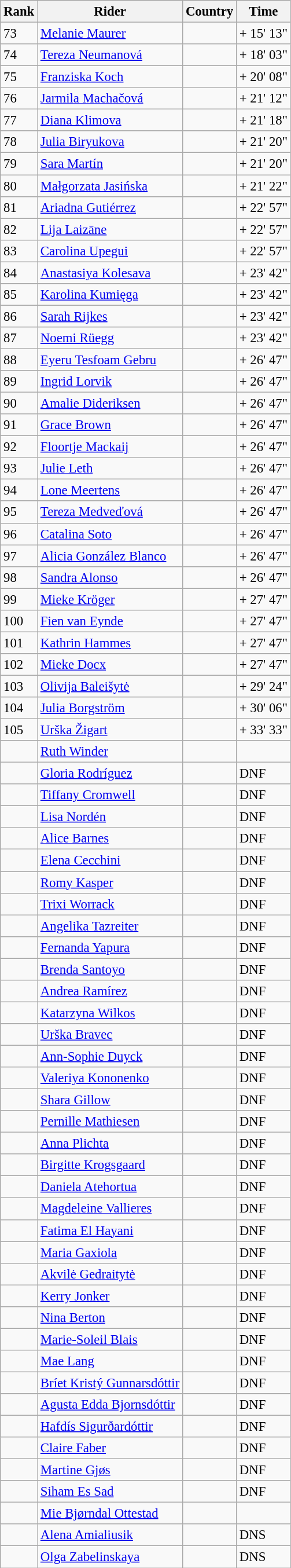<table class="wikitable sortable" style="font-size:95%; text-align:left;">
<tr>
<th>Rank</th>
<th>Rider</th>
<th>Country</th>
<th>Time</th>
</tr>
<tr>
<td>73</td>
<td><a href='#'>Melanie Maurer</a></td>
<td></td>
<td>+ 15' 13"</td>
</tr>
<tr>
<td>74</td>
<td><a href='#'>Tereza Neumanová</a></td>
<td></td>
<td>+ 18' 03"</td>
</tr>
<tr>
<td>75</td>
<td><a href='#'>Franziska Koch</a></td>
<td></td>
<td>+ 20' 08"</td>
</tr>
<tr>
<td>76</td>
<td><a href='#'>Jarmila Machačová</a></td>
<td></td>
<td>+ 21' 12"</td>
</tr>
<tr>
<td>77</td>
<td><a href='#'>Diana Klimova</a></td>
<td></td>
<td>+ 21' 18"</td>
</tr>
<tr>
<td>78</td>
<td><a href='#'>Julia Biryukova</a></td>
<td></td>
<td>+ 21' 20"</td>
</tr>
<tr>
<td>79</td>
<td><a href='#'>Sara Martín</a></td>
<td></td>
<td>+ 21' 20"</td>
</tr>
<tr>
<td>80</td>
<td><a href='#'>Małgorzata Jasińska</a></td>
<td></td>
<td>+ 21' 22"</td>
</tr>
<tr>
<td>81</td>
<td><a href='#'>Ariadna Gutiérrez</a></td>
<td></td>
<td>+ 22' 57"</td>
</tr>
<tr>
<td>82</td>
<td><a href='#'>Lija Laizāne</a></td>
<td></td>
<td>+ 22' 57"</td>
</tr>
<tr>
<td>83</td>
<td><a href='#'>Carolina Upegui</a></td>
<td></td>
<td>+ 22' 57"</td>
</tr>
<tr>
<td>84</td>
<td><a href='#'>Anastasiya Kolesava</a></td>
<td></td>
<td>+ 23' 42"</td>
</tr>
<tr>
<td>85</td>
<td><a href='#'>Karolina Kumięga</a></td>
<td></td>
<td>+ 23' 42"</td>
</tr>
<tr>
<td>86</td>
<td><a href='#'>Sarah Rijkes</a></td>
<td></td>
<td>+ 23' 42"</td>
</tr>
<tr>
<td>87</td>
<td><a href='#'>Noemi Rüegg</a></td>
<td></td>
<td>+ 23' 42"</td>
</tr>
<tr>
<td>88</td>
<td><a href='#'>Eyeru Tesfoam Gebru</a></td>
<td></td>
<td>+ 26' 47"</td>
</tr>
<tr>
<td>89</td>
<td><a href='#'>Ingrid Lorvik</a></td>
<td></td>
<td>+ 26' 47"</td>
</tr>
<tr>
<td>90</td>
<td><a href='#'>Amalie Dideriksen</a></td>
<td></td>
<td>+ 26' 47"</td>
</tr>
<tr>
<td>91</td>
<td><a href='#'>Grace Brown</a></td>
<td></td>
<td>+ 26' 47"</td>
</tr>
<tr>
<td>92</td>
<td><a href='#'>Floortje Mackaij</a></td>
<td></td>
<td>+ 26' 47"</td>
</tr>
<tr>
<td>93</td>
<td><a href='#'>Julie Leth</a></td>
<td></td>
<td>+ 26' 47"</td>
</tr>
<tr>
<td>94</td>
<td><a href='#'>Lone Meertens</a></td>
<td></td>
<td>+ 26' 47"</td>
</tr>
<tr>
<td>95</td>
<td><a href='#'>Tereza Medveďová</a></td>
<td></td>
<td>+ 26' 47"</td>
</tr>
<tr>
<td>96</td>
<td><a href='#'>Catalina Soto</a></td>
<td></td>
<td>+ 26' 47"</td>
</tr>
<tr>
<td>97</td>
<td><a href='#'>Alicia González Blanco</a></td>
<td></td>
<td>+ 26' 47"</td>
</tr>
<tr>
<td>98</td>
<td><a href='#'>Sandra Alonso</a></td>
<td></td>
<td>+ 26' 47"</td>
</tr>
<tr>
<td>99</td>
<td><a href='#'>Mieke Kröger</a></td>
<td></td>
<td>+ 27' 47"</td>
</tr>
<tr>
<td>100</td>
<td><a href='#'>Fien van Eynde</a></td>
<td></td>
<td>+ 27' 47"</td>
</tr>
<tr>
<td>101</td>
<td><a href='#'>Kathrin Hammes</a></td>
<td></td>
<td>+ 27' 47"</td>
</tr>
<tr>
<td>102</td>
<td><a href='#'>Mieke Docx</a></td>
<td></td>
<td>+ 27' 47"</td>
</tr>
<tr>
<td>103</td>
<td><a href='#'>Olivija Baleišytė</a></td>
<td></td>
<td>+ 29' 24"</td>
</tr>
<tr>
<td>104</td>
<td><a href='#'>Julia Borgström</a></td>
<td></td>
<td>+ 30' 06"</td>
</tr>
<tr>
<td>105</td>
<td><a href='#'>Urška Žigart</a></td>
<td></td>
<td>+ 33' 33"</td>
</tr>
<tr>
<td></td>
<td><a href='#'>Ruth Winder</a></td>
<td></td>
<td></td>
</tr>
<tr>
<td></td>
<td><a href='#'>Gloria Rodríguez</a></td>
<td></td>
<td>DNF</td>
</tr>
<tr>
<td></td>
<td><a href='#'>Tiffany Cromwell</a></td>
<td></td>
<td>DNF</td>
</tr>
<tr>
<td></td>
<td><a href='#'>Lisa Nordén</a></td>
<td></td>
<td>DNF</td>
</tr>
<tr>
<td></td>
<td><a href='#'>Alice Barnes</a></td>
<td></td>
<td>DNF</td>
</tr>
<tr>
<td></td>
<td><a href='#'>Elena Cecchini</a></td>
<td></td>
<td>DNF</td>
</tr>
<tr>
<td></td>
<td><a href='#'>Romy Kasper</a></td>
<td></td>
<td>DNF</td>
</tr>
<tr>
<td></td>
<td><a href='#'>Trixi Worrack</a></td>
<td></td>
<td>DNF</td>
</tr>
<tr>
<td></td>
<td><a href='#'>Angelika Tazreiter</a></td>
<td></td>
<td>DNF</td>
</tr>
<tr>
<td></td>
<td><a href='#'>Fernanda Yapura</a></td>
<td></td>
<td>DNF</td>
</tr>
<tr>
<td></td>
<td><a href='#'>Brenda Santoyo</a></td>
<td></td>
<td>DNF</td>
</tr>
<tr>
<td></td>
<td><a href='#'>Andrea Ramírez</a></td>
<td></td>
<td>DNF</td>
</tr>
<tr>
<td></td>
<td><a href='#'>Katarzyna Wilkos</a></td>
<td></td>
<td>DNF</td>
</tr>
<tr>
<td></td>
<td><a href='#'>Urška Bravec</a></td>
<td></td>
<td>DNF</td>
</tr>
<tr>
<td></td>
<td><a href='#'>Ann-Sophie Duyck</a></td>
<td></td>
<td>DNF</td>
</tr>
<tr>
<td></td>
<td><a href='#'>Valeriya Kononenko</a></td>
<td></td>
<td>DNF</td>
</tr>
<tr>
<td></td>
<td><a href='#'>Shara Gillow</a></td>
<td></td>
<td>DNF</td>
</tr>
<tr>
<td></td>
<td><a href='#'>Pernille Mathiesen</a></td>
<td></td>
<td>DNF</td>
</tr>
<tr>
<td></td>
<td><a href='#'>Anna Plichta</a></td>
<td></td>
<td>DNF</td>
</tr>
<tr>
<td></td>
<td><a href='#'>Birgitte Krogsgaard</a></td>
<td></td>
<td>DNF</td>
</tr>
<tr>
<td></td>
<td><a href='#'>Daniela Atehortua</a></td>
<td></td>
<td>DNF</td>
</tr>
<tr>
<td></td>
<td><a href='#'>Magdeleine Vallieres</a></td>
<td></td>
<td>DNF</td>
</tr>
<tr>
<td></td>
<td><a href='#'>Fatima El Hayani</a></td>
<td></td>
<td>DNF</td>
</tr>
<tr>
<td></td>
<td><a href='#'>Maria Gaxiola</a></td>
<td></td>
<td>DNF</td>
</tr>
<tr>
<td></td>
<td><a href='#'>Akvilė Gedraitytė</a></td>
<td></td>
<td>DNF</td>
</tr>
<tr>
<td></td>
<td><a href='#'>Kerry Jonker</a></td>
<td></td>
<td>DNF</td>
</tr>
<tr>
<td></td>
<td><a href='#'>Nina Berton</a></td>
<td></td>
<td>DNF</td>
</tr>
<tr>
<td></td>
<td><a href='#'>Marie-Soleil Blais</a></td>
<td></td>
<td>DNF</td>
</tr>
<tr>
<td></td>
<td><a href='#'>Mae Lang</a></td>
<td></td>
<td>DNF</td>
</tr>
<tr>
<td></td>
<td><a href='#'>Bríet Kristý Gunnarsdóttir</a></td>
<td></td>
<td>DNF</td>
</tr>
<tr>
<td></td>
<td><a href='#'>Agusta Edda Bjornsdóttir</a></td>
<td></td>
<td>DNF</td>
</tr>
<tr>
<td></td>
<td><a href='#'>Hafdís Sigurðardóttir</a></td>
<td></td>
<td>DNF</td>
</tr>
<tr>
<td></td>
<td><a href='#'>Claire Faber</a></td>
<td></td>
<td>DNF</td>
</tr>
<tr>
<td></td>
<td><a href='#'>Martine Gjøs</a></td>
<td></td>
<td>DNF</td>
</tr>
<tr>
<td></td>
<td><a href='#'>Siham Es Sad</a></td>
<td></td>
<td>DNF</td>
</tr>
<tr>
<td></td>
<td><a href='#'>Mie Bjørndal Ottestad</a></td>
<td></td>
<td></td>
</tr>
<tr>
<td></td>
<td><a href='#'>Alena Amialiusik</a></td>
<td></td>
<td>DNS</td>
</tr>
<tr>
<td></td>
<td><a href='#'>Olga Zabelinskaya</a></td>
<td></td>
<td>DNS</td>
</tr>
</table>
